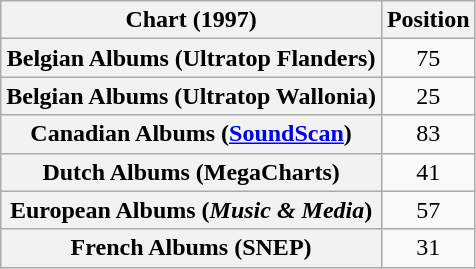<table class="wikitable sortable plainrowheaders" style="text-align:center">
<tr>
<th scope="col">Chart (1997)</th>
<th scope="col">Position</th>
</tr>
<tr>
<th scope="row">Belgian Albums (Ultratop Flanders)</th>
<td>75</td>
</tr>
<tr>
<th scope="row">Belgian Albums (Ultratop Wallonia)</th>
<td>25</td>
</tr>
<tr>
<th scope="row">Canadian Albums (<a href='#'>SoundScan</a>)</th>
<td>83</td>
</tr>
<tr>
<th scope="row">Dutch Albums (MegaCharts)</th>
<td>41</td>
</tr>
<tr>
<th scope="row">European Albums (<em>Music & Media</em>)</th>
<td>57</td>
</tr>
<tr>
<th scope="row">French Albums (SNEP)</th>
<td>31</td>
</tr>
</table>
